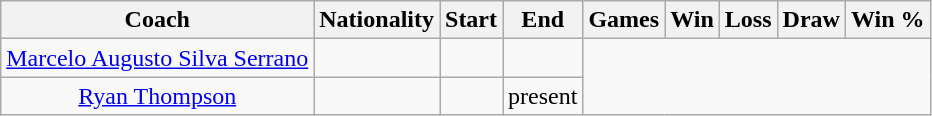<table class="wikitable" style="text-align:center; margin-left: lem;">
<tr>
<th>Coach</th>
<th>Nationality</th>
<th>Start</th>
<th>End</th>
<th>Games</th>
<th><strong>Win</strong></th>
<th>Loss</th>
<th>Draw</th>
<th>Win %</th>
</tr>
<tr>
<td><a href='#'>Marcelo Augusto Silva Serrano</a></td>
<td></td>
<td></td>
<td><br></td>
</tr>
<tr>
<td><a href='#'>Ryan Thompson</a></td>
<td></td>
<td></td>
<td>present<br></td>
</tr>
</table>
